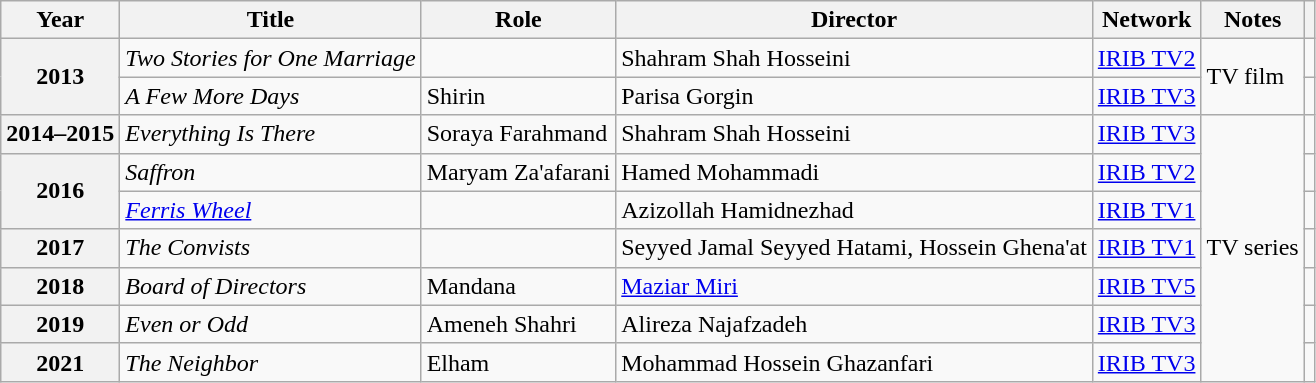<table class="wikitable plainrowheaders sortable"  style=font-size:100%>
<tr>
<th scope="col">Year</th>
<th scope="col">Title</th>
<th scope="col">Role</th>
<th scope="col">Director</th>
<th scope="col">Network</th>
<th scope="col">Notes</th>
<th scope="col" class="unsortable"></th>
</tr>
<tr>
<th scope=row rowspan="2">2013</th>
<td><em>Two Stories for One Marriage</em></td>
<td></td>
<td>Shahram Shah Hosseini</td>
<td><a href='#'>IRIB TV2</a></td>
<td rowspan="2">TV film</td>
<td></td>
</tr>
<tr>
<td><em>A Few More Days</em></td>
<td>Shirin</td>
<td>Parisa Gorgin</td>
<td><a href='#'>IRIB TV3</a></td>
<td></td>
</tr>
<tr>
<th scope=row>2014–2015</th>
<td><em>Everything Is There</em></td>
<td>Soraya Farahmand</td>
<td>Shahram Shah Hosseini</td>
<td><a href='#'>IRIB TV3</a></td>
<td rowspan="7">TV series</td>
<td></td>
</tr>
<tr>
<th scope=row rowspan="2">2016</th>
<td><em>Saffron</em></td>
<td>Maryam Za'afarani</td>
<td>Hamed Mohammadi</td>
<td><a href='#'>IRIB TV2</a></td>
<td></td>
</tr>
<tr>
<td><em><a href='#'>Ferris Wheel</a></em></td>
<td></td>
<td>Azizollah Hamidnezhad</td>
<td><a href='#'>IRIB TV1</a></td>
<td></td>
</tr>
<tr>
<th scope=row>2017</th>
<td><em>The Convists</em></td>
<td></td>
<td>Seyyed Jamal Seyyed Hatami, Hossein Ghena'at</td>
<td><a href='#'>IRIB TV1</a></td>
<td></td>
</tr>
<tr>
<th scope=row>2018</th>
<td><em>Board of Directors</em></td>
<td>Mandana</td>
<td><a href='#'>Maziar Miri</a></td>
<td><a href='#'>IRIB TV5</a></td>
<td></td>
</tr>
<tr>
<th scope=row>2019</th>
<td><em>Even or Odd</em></td>
<td>Ameneh Shahri</td>
<td>Alireza Najafzadeh</td>
<td><a href='#'>IRIB TV3</a></td>
<td></td>
</tr>
<tr>
<th scope=row>2021</th>
<td><em>The Neighbor</em></td>
<td>Elham</td>
<td>Mohammad Hossein Ghazanfari</td>
<td><a href='#'>IRIB TV3</a></td>
<td></td>
</tr>
</table>
